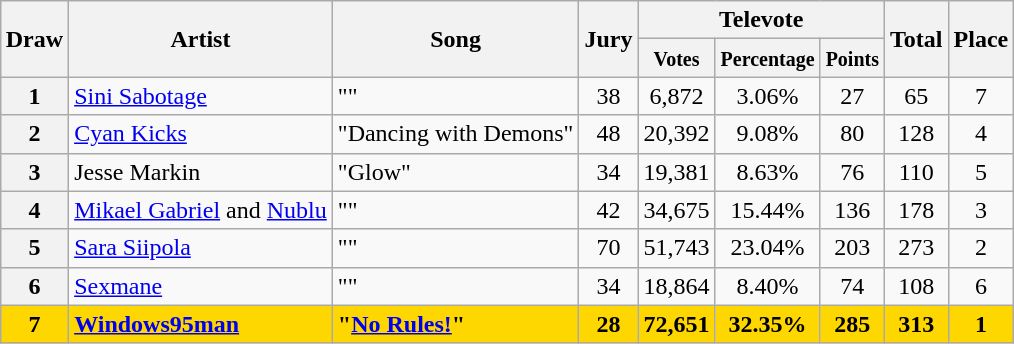<table class="sortable wikitable nowraplinks plainrowheaders" style="margin: 1em auto 1em auto; text-align:center">
<tr>
<th rowspan="2" scope="col">Draw</th>
<th rowspan="2" scope="col">Artist</th>
<th rowspan="2" scope="col">Song</th>
<th rowspan="2" scope="col">Jury</th>
<th colspan="3" scope="col">Televote</th>
<th rowspan="2" scope="col">Total</th>
<th rowspan="2" scope="col">Place</th>
</tr>
<tr>
<th scope="col"><small>Votes</small></th>
<th scope="col"><small>Percentage</small> </th>
<th scope="col"><small>Points</small></th>
</tr>
<tr>
<th scope="row" style="text-align:center">1</th>
<td align="left"><a href='#'>Sini Sabotage</a></td>
<td align="left">""</td>
<td>38</td>
<td>6,872</td>
<td>3.06%</td>
<td>27</td>
<td>65</td>
<td>7</td>
</tr>
<tr>
<th scope="row" style="text-align:center">2</th>
<td align="left"><a href='#'>Cyan Kicks</a></td>
<td align="left">"Dancing with Demons"</td>
<td>48</td>
<td>20,392</td>
<td>9.08%</td>
<td>80</td>
<td>128</td>
<td>4</td>
</tr>
<tr>
<th scope="row" style="text-align:center">3</th>
<td align="left">Jesse Markin</td>
<td align="left">"Glow"</td>
<td>34</td>
<td>19,381</td>
<td>8.63%</td>
<td>76</td>
<td>110</td>
<td>5</td>
</tr>
<tr>
<th scope="row" style="text-align:center">4</th>
<td align="left"><a href='#'>Mikael Gabriel</a> and <a href='#'>Nublu</a></td>
<td align="left">""</td>
<td>42</td>
<td>34,675</td>
<td>15.44%</td>
<td>136</td>
<td>178</td>
<td>3</td>
</tr>
<tr>
<th scope="row" style="text-align:center">5</th>
<td align="left"><a href='#'>Sara Siipola</a></td>
<td align="left">""</td>
<td>70</td>
<td>51,743</td>
<td>23.04%</td>
<td>203</td>
<td>273</td>
<td>2</td>
</tr>
<tr>
<th scope="row" style="text-align:center">6</th>
<td align="left"><a href='#'>Sexmane</a></td>
<td align="left">""</td>
<td>34</td>
<td>18,864</td>
<td>8.40%</td>
<td>74</td>
<td>108</td>
<td>6</td>
</tr>
<tr style="font-weight:bold; background:gold;">
<th scope="row" style="text-align: center; font-weight: bold; background: gold;">7</th>
<td align="left"><a href='#'>Windows95man</a></td>
<td align="left">"<a href='#'>No Rules!</a>"</td>
<td>28</td>
<td>72,651</td>
<td>32.35%</td>
<td>285</td>
<td>313</td>
<td>1</td>
</tr>
</table>
